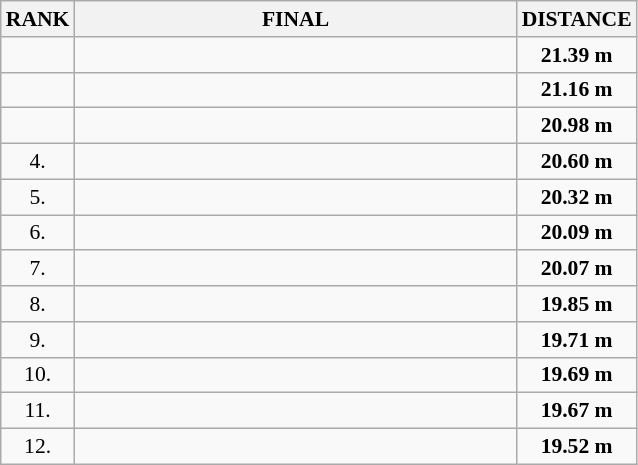<table class="wikitable" style="border-collapse: collapse; font-size: 90%;">
<tr>
<th>RANK</th>
<th style="width: 20em">FINAL</th>
<th style="width: 5em">DISTANCE</th>
</tr>
<tr>
<td align="center"></td>
<td></td>
<td align="center"><strong>21.39 m</strong></td>
</tr>
<tr>
<td align="center"></td>
<td></td>
<td align="center"><strong>21.16 m</strong></td>
</tr>
<tr>
<td align="center"></td>
<td></td>
<td align="center"><strong>20.98 m</strong></td>
</tr>
<tr>
<td align="center">4.</td>
<td></td>
<td align="center"><strong>20.60 m</strong></td>
</tr>
<tr>
<td align="center">5.</td>
<td></td>
<td align="center"><strong>20.32 m</strong></td>
</tr>
<tr>
<td align="center">6.</td>
<td></td>
<td align="center"><strong>20.09 m</strong></td>
</tr>
<tr>
<td align="center">7.</td>
<td></td>
<td align="center"><strong>20.07 m</strong></td>
</tr>
<tr>
<td align="center">8.</td>
<td></td>
<td align="center"><strong>19.85 m</strong></td>
</tr>
<tr>
<td align="center">9.</td>
<td></td>
<td align="center"><strong>19.71 m</strong></td>
</tr>
<tr>
<td align="center">10.</td>
<td></td>
<td align="center"><strong>19.69 m</strong></td>
</tr>
<tr>
<td align="center">11.</td>
<td></td>
<td align="center"><strong>19.67 m</strong></td>
</tr>
<tr>
<td align="center">12.</td>
<td></td>
<td align="center"><strong>19.52 m</strong></td>
</tr>
</table>
